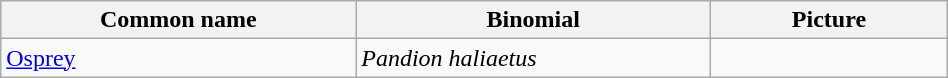<table width=50% class="wikitable">
<tr>
<th width=30%>Common name</th>
<th width=30%>Binomial</th>
<th width=20%>Picture</th>
</tr>
<tr>
<td><a href='#'>Osprey</a></td>
<td><em>Pandion haliaetus</em></td>
<td></td>
</tr>
</table>
